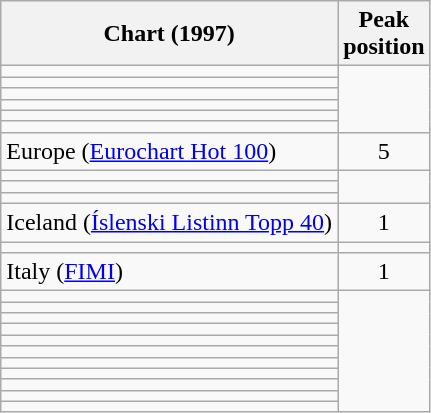<table class="wikitable plainrowheaders sortable">
<tr>
<th>Chart (1997)</th>
<th>Peak<br>position</th>
</tr>
<tr>
<td></td>
</tr>
<tr>
<td></td>
</tr>
<tr>
<td></td>
</tr>
<tr>
<td></td>
</tr>
<tr>
<td></td>
</tr>
<tr>
<td></td>
</tr>
<tr>
<td>Europe (<a href='#'>Eurochart Hot 100</a>)</td>
<td align="center">5</td>
</tr>
<tr>
<td></td>
</tr>
<tr>
<td></td>
</tr>
<tr>
<td></td>
</tr>
<tr>
<td>Iceland (<a href='#'>Íslenski Listinn Topp 40</a>)</td>
<td align="center">1</td>
</tr>
<tr>
<td></td>
</tr>
<tr>
<td>Italy (<a href='#'>FIMI</a>)</td>
<td align="center">1</td>
</tr>
<tr>
<td></td>
</tr>
<tr>
<td></td>
</tr>
<tr>
<td></td>
</tr>
<tr>
<td></td>
</tr>
<tr>
<td></td>
</tr>
<tr>
<td></td>
</tr>
<tr>
<td></td>
</tr>
<tr>
<td></td>
</tr>
<tr>
<td></td>
</tr>
<tr>
<td></td>
</tr>
<tr>
<td></td>
</tr>
</table>
